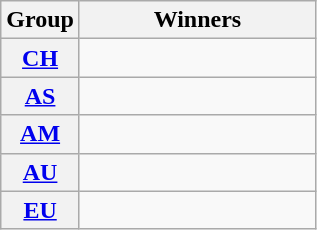<table class=wikitable>
<tr>
<th>Group</th>
<th width=150>Winners</th>
</tr>
<tr>
<th><a href='#'>CH</a></th>
<td></td>
</tr>
<tr>
<th><a href='#'>AS</a></th>
<td></td>
</tr>
<tr>
<th><a href='#'>AM</a></th>
<td></td>
</tr>
<tr>
<th><a href='#'>AU</a></th>
<td></td>
</tr>
<tr>
<th><a href='#'>EU</a></th>
<td></td>
</tr>
</table>
